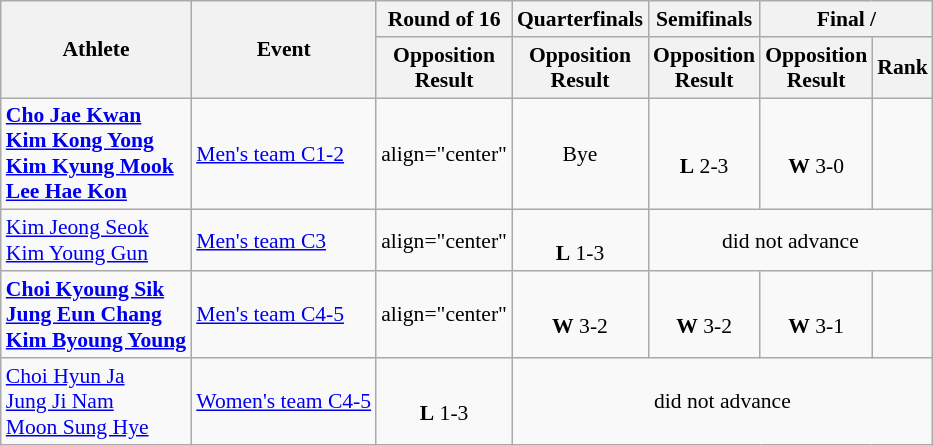<table class=wikitable style="font-size:90%">
<tr>
<th rowspan="2">Athlete</th>
<th rowspan="2">Event</th>
<th>Round of 16</th>
<th>Quarterfinals</th>
<th>Semifinals</th>
<th colspan="2">Final / </th>
</tr>
<tr>
<th>Opposition<br>Result</th>
<th>Opposition<br>Result</th>
<th>Opposition<br>Result</th>
<th>Opposition<br>Result</th>
<th>Rank</th>
</tr>
<tr>
<td><strong><a href='#'>Cho Jae Kwan</a></strong><br> <strong><a href='#'>Kim Kong Yong</a></strong><br> <strong><a href='#'>Kim Kyung Mook</a></strong><br> <strong><a href='#'>Lee Hae Kon</a></strong></td>
<td><a href='#'>Men's team C1-2</a></td>
<td>align="center" </td>
<td align="center">Bye</td>
<td align="center"><br><strong>L</strong> 2-3</td>
<td align="center"><br><strong>W</strong> 3-0</td>
<td align="center"></td>
</tr>
<tr>
<td><a href='#'>Kim Jeong Seok</a><br> <a href='#'>Kim Young Gun</a></td>
<td><a href='#'>Men's team C3</a></td>
<td>align="center" </td>
<td align="center"><br><strong>L</strong> 1-3</td>
<td align="center" colspan="3">did not advance</td>
</tr>
<tr>
<td><strong><a href='#'>Choi Kyoung Sik</a></strong><br> <strong><a href='#'>Jung Eun Chang</a></strong><br> <strong><a href='#'>Kim Byoung Young</a></strong></td>
<td><a href='#'>Men's team C4-5</a></td>
<td>align="center" </td>
<td align="center"><br><strong>W</strong> 3-2</td>
<td align="center"><br><strong>W</strong> 3-2</td>
<td align="center"><br><strong>W</strong> 3-1</td>
<td align="center"></td>
</tr>
<tr>
<td><a href='#'>Choi Hyun Ja</a><br> <a href='#'>Jung Ji Nam</a><br> <a href='#'>Moon Sung Hye</a></td>
<td><a href='#'>Women's team C4-5</a></td>
<td align="center"><br><strong>L</strong> 1-3</td>
<td align="center" colspan="4">did not advance</td>
</tr>
</table>
